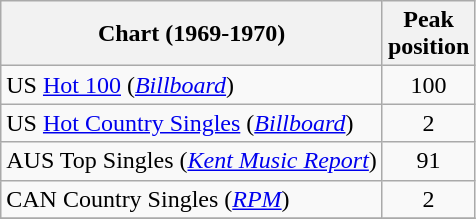<table class="wikitable sortable">
<tr>
<th align="left">Chart (1969-1970)</th>
<th align="center">Peak<br>position</th>
</tr>
<tr>
<td align="left">US <a href='#'>Hot 100</a> (<em><a href='#'>Billboard</a></em>)</td>
<td align="center">100</td>
</tr>
<tr>
<td align="left">US <a href='#'>Hot Country Singles</a> (<em><a href='#'>Billboard</a></em>)</td>
<td align="center">2</td>
</tr>
<tr>
<td align="left">AUS Top Singles (<em><a href='#'>Kent Music Report</a></em>)</td>
<td align="center">91</td>
</tr>
<tr>
<td align="left">CAN Country Singles (<em><a href='#'>RPM</a></em>)</td>
<td align="center">2</td>
</tr>
<tr>
</tr>
</table>
